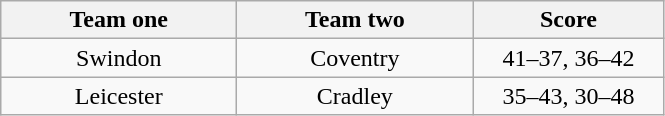<table class="wikitable" style="text-align: center">
<tr>
<th width=150>Team one</th>
<th width=150>Team two</th>
<th width=120>Score</th>
</tr>
<tr>
<td>Swindon</td>
<td>Coventry</td>
<td>41–37, 36–42</td>
</tr>
<tr>
<td>Leicester</td>
<td>Cradley</td>
<td>35–43, 30–48</td>
</tr>
</table>
